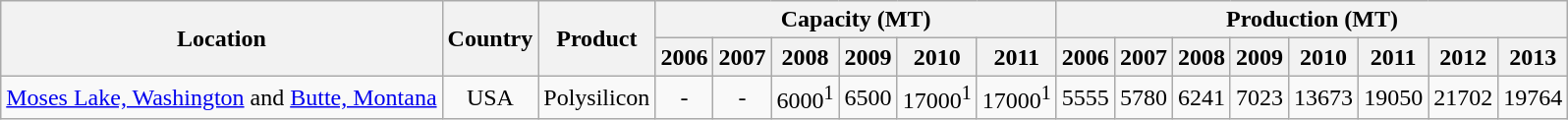<table class="wikitable" style="text-align:center">
<tr>
<th rowspan="2">Location</th>
<th rowspan="2">Country</th>
<th rowspan="2">Product</th>
<th colspan="6">Capacity (MT)</th>
<th colspan = "8">Production (MT)</th>
</tr>
<tr>
<th>2006</th>
<th>2007</th>
<th>2008</th>
<th>2009</th>
<th>2010</th>
<th>2011</th>
<th>2006</th>
<th>2007</th>
<th>2008</th>
<th>2009</th>
<th>2010</th>
<th>2011</th>
<th>2012</th>
<th>2013</th>
</tr>
<tr>
<td><a href='#'>Moses Lake, Washington</a> and <a href='#'>Butte, Montana</a></td>
<td>USA</td>
<td>Polysilicon</td>
<td>-</td>
<td>-</td>
<td>6000<sup>1</sup></td>
<td>6500</td>
<td>17000<sup>1</sup></td>
<td>17000<sup>1</sup></td>
<td>5555</td>
<td>5780</td>
<td>6241</td>
<td>7023</td>
<td>13673</td>
<td>19050</td>
<td>21702</td>
<td>19764</td>
</tr>
</table>
